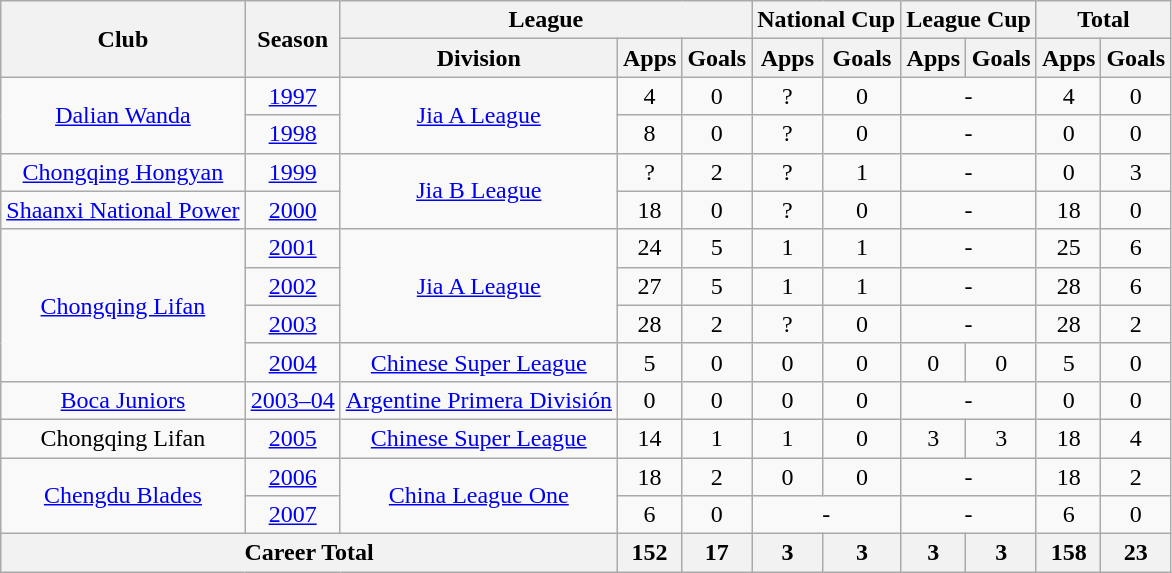<table class="wikitable" style="text-align:center">
<tr>
<th rowspan="2">Club</th>
<th rowspan="2">Season</th>
<th colspan="3">League</th>
<th colspan="2">National Cup</th>
<th colspan="2">League Cup</th>
<th colspan="2">Total</th>
</tr>
<tr>
<th>Division</th>
<th>Apps</th>
<th>Goals</th>
<th>Apps</th>
<th>Goals</th>
<th>Apps</th>
<th>Goals</th>
<th>Apps</th>
<th>Goals</th>
</tr>
<tr>
<td rowspan="2"><a href='#'>Dalian Wanda</a></td>
<td><a href='#'>1997</a></td>
<td rowspan="2"><a href='#'>Jia A League</a></td>
<td>4</td>
<td>0</td>
<td>?</td>
<td>0</td>
<td colspan="2">-</td>
<td>4</td>
<td>0</td>
</tr>
<tr>
<td><a href='#'>1998</a></td>
<td>8</td>
<td>0</td>
<td>?</td>
<td>0</td>
<td colspan="2">-</td>
<td>0</td>
<td>0</td>
</tr>
<tr>
<td><a href='#'>Chongqing Hongyan</a></td>
<td><a href='#'>1999</a></td>
<td rowspan="2"><a href='#'>Jia B League</a></td>
<td>?</td>
<td>2</td>
<td>?</td>
<td>1</td>
<td colspan="2">-</td>
<td>0</td>
<td>3</td>
</tr>
<tr>
<td><a href='#'>Shaanxi National Power</a></td>
<td><a href='#'>2000</a></td>
<td>18</td>
<td>0</td>
<td>?</td>
<td>0</td>
<td colspan="2">-</td>
<td>18</td>
<td>0</td>
</tr>
<tr>
<td rowspan="4"><a href='#'>Chongqing Lifan</a></td>
<td><a href='#'>2001</a></td>
<td rowspan="3"><a href='#'>Jia A League</a></td>
<td>24</td>
<td>5</td>
<td>1</td>
<td>1</td>
<td colspan="2">-</td>
<td>25</td>
<td>6</td>
</tr>
<tr>
<td><a href='#'>2002</a></td>
<td>27</td>
<td>5</td>
<td>1</td>
<td>1</td>
<td colspan="2">-</td>
<td>28</td>
<td>6</td>
</tr>
<tr>
<td><a href='#'>2003</a></td>
<td>28</td>
<td>2</td>
<td>?</td>
<td>0</td>
<td colspan="2">-</td>
<td>28</td>
<td>2</td>
</tr>
<tr>
<td><a href='#'>2004</a></td>
<td><a href='#'>Chinese Super League</a></td>
<td>5</td>
<td>0</td>
<td>0</td>
<td>0</td>
<td>0</td>
<td>0</td>
<td>5</td>
<td>0</td>
</tr>
<tr>
<td><a href='#'>Boca Juniors</a></td>
<td><a href='#'>2003–04</a></td>
<td><a href='#'>Argentine Primera División</a></td>
<td>0</td>
<td>0</td>
<td>0</td>
<td>0</td>
<td colspan="2">-</td>
<td>0</td>
<td>0</td>
</tr>
<tr>
<td>Chongqing Lifan</td>
<td><a href='#'>2005</a></td>
<td><a href='#'>Chinese Super League</a></td>
<td>14</td>
<td>1</td>
<td>1</td>
<td>0</td>
<td>3</td>
<td>3</td>
<td>18</td>
<td>4</td>
</tr>
<tr>
<td rowspan="2"><a href='#'>Chengdu Blades</a></td>
<td><a href='#'>2006</a></td>
<td rowspan="2"><a href='#'>China League One</a></td>
<td>18</td>
<td>2</td>
<td>0</td>
<td>0</td>
<td colspan="2">-</td>
<td>18</td>
<td>2</td>
</tr>
<tr>
<td><a href='#'>2007</a></td>
<td>6</td>
<td>0</td>
<td colspan="2">-</td>
<td colspan="2">-</td>
<td>6</td>
<td>0</td>
</tr>
<tr>
<th colspan="3">Career Total</th>
<th>152</th>
<th>17</th>
<th>3</th>
<th>3</th>
<th>3</th>
<th>3</th>
<th>158</th>
<th>23</th>
</tr>
</table>
